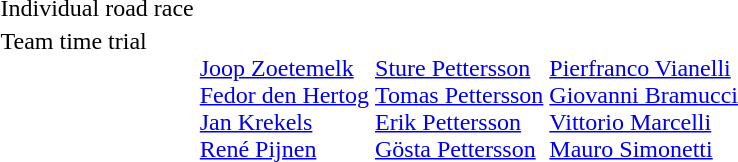<table>
<tr>
<td>Individual road race<br></td>
<td></td>
<td></td>
<td></td>
</tr>
<tr valign="top">
<td>Team time trial<br></td>
<td><br><a href='#'>Joop Zoetemelk</a><br><a href='#'>Fedor den Hertog</a><br><a href='#'>Jan Krekels</a><br><a href='#'>René Pijnen</a></td>
<td><br><a href='#'>Sture Pettersson</a><br><a href='#'>Tomas Pettersson</a><br><a href='#'>Erik Pettersson</a><br><a href='#'>Gösta Pettersson</a></td>
<td><br><a href='#'>Pierfranco Vianelli</a><br><a href='#'>Giovanni Bramucci</a><br><a href='#'>Vittorio Marcelli</a><br><a href='#'>Mauro Simonetti</a></td>
</tr>
</table>
